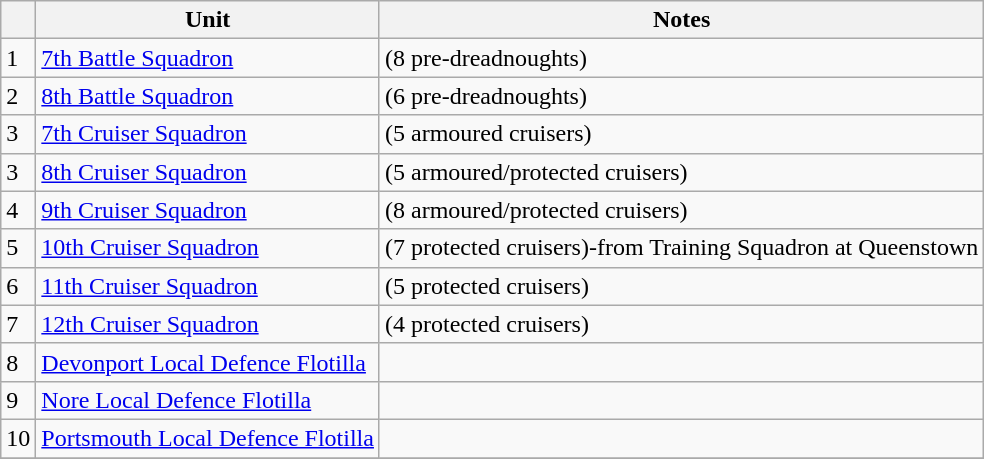<table class=wikitable>
<tr>
<th></th>
<th>Unit</th>
<th>Notes</th>
</tr>
<tr>
<td>1</td>
<td><a href='#'>7th Battle Squadron</a></td>
<td>(8 pre-dreadnoughts)</td>
</tr>
<tr>
<td>2</td>
<td><a href='#'>8th Battle Squadron</a></td>
<td>(6 pre-dreadnoughts)</td>
</tr>
<tr>
<td>3</td>
<td><a href='#'>7th Cruiser Squadron</a></td>
<td>(5 armoured cruisers)</td>
</tr>
<tr>
<td>3</td>
<td><a href='#'>8th Cruiser Squadron</a></td>
<td>(5 armoured/protected cruisers)</td>
</tr>
<tr>
<td>4</td>
<td><a href='#'>9th Cruiser Squadron</a></td>
<td>(8 armoured/protected cruisers)</td>
</tr>
<tr>
<td>5</td>
<td><a href='#'>10th Cruiser Squadron</a></td>
<td>(7 protected cruisers)-from Training Squadron at Queenstown</td>
</tr>
<tr>
<td>6</td>
<td><a href='#'>11th Cruiser Squadron</a></td>
<td>(5 protected cruisers)</td>
</tr>
<tr>
<td>7</td>
<td><a href='#'>12th Cruiser Squadron</a></td>
<td>(4 protected cruisers)</td>
</tr>
<tr>
<td>8</td>
<td><a href='#'>Devonport Local Defence Flotilla</a></td>
<td></td>
</tr>
<tr>
<td>9</td>
<td><a href='#'>Nore Local Defence Flotilla</a></td>
<td></td>
</tr>
<tr>
<td>10</td>
<td><a href='#'>Portsmouth Local Defence Flotilla</a></td>
<td></td>
</tr>
<tr>
</tr>
</table>
